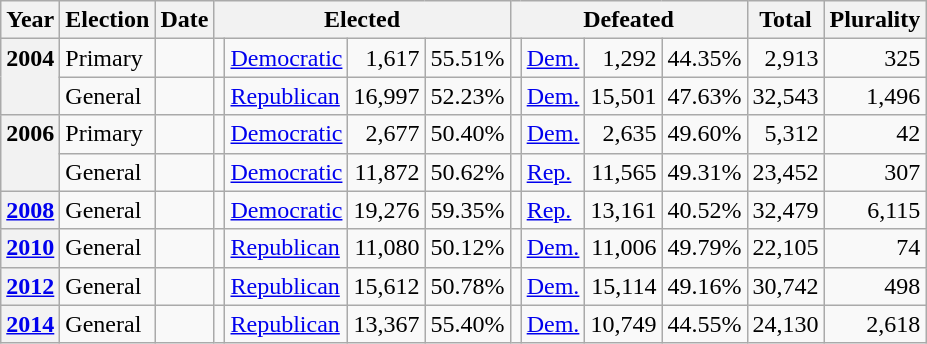<table class=wikitable>
<tr>
<th>Year</th>
<th>Election</th>
<th>Date</th>
<th ! colspan="4">Elected</th>
<th ! colspan="4">Defeated</th>
<th>Total</th>
<th>Plurality</th>
</tr>
<tr>
<th rowspan="2" valign="top">2004</th>
<td valign="top">Primary</td>
<td valign="top"></td>
<td valign="top"></td>
<td valign="top" ><a href='#'>Democratic</a></td>
<td valign="top" align="right">1,617</td>
<td valign="top" align="right">55.51%</td>
<td valign="top"></td>
<td valign="top" ><a href='#'>Dem.</a></td>
<td valign="top" align="right">1,292</td>
<td valign="top" align="right">44.35%</td>
<td valign="top" align="right">2,913</td>
<td valign="top" align="right">325</td>
</tr>
<tr>
<td valign="top">General</td>
<td valign="top"></td>
<td valign="top"></td>
<td valign="top" ><a href='#'>Republican</a></td>
<td valign="top" align="right">16,997</td>
<td valign="top" align="right">52.23%</td>
<td valign="top"></td>
<td valign="top" ><a href='#'>Dem.</a></td>
<td valign="top" align="right">15,501</td>
<td valign="top" align="right">47.63%</td>
<td valign="top" align="right">32,543</td>
<td valign="top" align="right">1,496</td>
</tr>
<tr>
<th rowspan="2" valign="top">2006</th>
<td valign="top">Primary</td>
<td valign="top"></td>
<td valign="top"></td>
<td valign="top" ><a href='#'>Democratic</a></td>
<td valign="top" align="right">2,677</td>
<td valign="top" align="right">50.40%</td>
<td valign="top"></td>
<td valign="top" ><a href='#'>Dem.</a></td>
<td valign="top" align="right">2,635</td>
<td valign="top" align="right">49.60%</td>
<td valign="top" align="right">5,312</td>
<td valign="top" align="right">42</td>
</tr>
<tr>
<td valign="top">General</td>
<td valign="top"></td>
<td valign="top"></td>
<td valign="top" ><a href='#'>Democratic</a></td>
<td valign="top" align="right">11,872</td>
<td valign="top" align="right">50.62%</td>
<td valign="top"></td>
<td valign="top" ><a href='#'>Rep.</a></td>
<td valign="top" align="right">11,565</td>
<td valign="top" align="right">49.31%</td>
<td valign="top" align="right">23,452</td>
<td valign="top" align="right">307</td>
</tr>
<tr>
<th valign="top"><a href='#'>2008</a></th>
<td valign="top">General</td>
<td valign="top"></td>
<td valign="top"></td>
<td valign="top" ><a href='#'>Democratic</a></td>
<td valign="top" align="right">19,276</td>
<td valign="top" align="right">59.35%</td>
<td valign="top"></td>
<td valign="top" ><a href='#'>Rep.</a></td>
<td valign="top" align="right">13,161</td>
<td valign="top" align="right">40.52%</td>
<td valign="top" align="right">32,479</td>
<td valign="top" align="right">6,115</td>
</tr>
<tr>
<th valign="top"><a href='#'>2010</a></th>
<td valign="top">General</td>
<td valign="top"></td>
<td valign="top"></td>
<td valign="top" ><a href='#'>Republican</a></td>
<td valign="top" align="right">11,080</td>
<td valign="top" align="right">50.12%</td>
<td valign="top"></td>
<td valign="top" ><a href='#'>Dem.</a></td>
<td valign="top" align="right">11,006</td>
<td valign="top" align="right">49.79%</td>
<td valign="top" align="right">22,105</td>
<td valign="top" align="right">74</td>
</tr>
<tr>
<th valign="top"><a href='#'>2012</a></th>
<td valign="top">General</td>
<td valign="top"></td>
<td valign="top"></td>
<td valign="top" ><a href='#'>Republican</a></td>
<td valign="top" align="right">15,612</td>
<td valign="top" align="right">50.78%</td>
<td valign="top"></td>
<td valign="top" ><a href='#'>Dem.</a></td>
<td valign="top" align="right">15,114</td>
<td valign="top" align="right">49.16%</td>
<td valign="top" align="right">30,742</td>
<td valign="top" align="right">498</td>
</tr>
<tr>
<th valign="top"><a href='#'>2014</a></th>
<td valign="top">General</td>
<td valign="top"></td>
<td valign="top"></td>
<td valign="top" ><a href='#'>Republican</a></td>
<td valign="top" align="right">13,367</td>
<td valign="top" align="right">55.40%</td>
<td valign="top"></td>
<td valign="top" ><a href='#'>Dem.</a></td>
<td valign="top" align="right">10,749</td>
<td valign="top" align="right">44.55%</td>
<td valign="top" align="right">24,130</td>
<td valign="top" align="right">2,618</td>
</tr>
</table>
